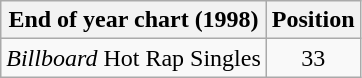<table class="wikitable sortable">
<tr>
<th align="left">End of year chart (1998)</th>
<th align="center">Position</th>
</tr>
<tr>
<td><em>Billboard</em> Hot Rap Singles</td>
<td align="center">33</td>
</tr>
</table>
